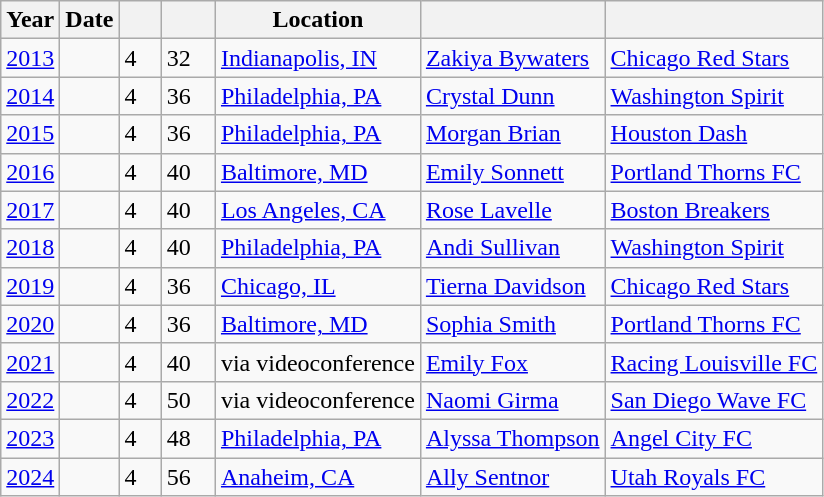<table class="wikitable sortable">
<tr>
<th scope="col">Year</th>
<th scope="col">Date</th>
<th scope="col"></th>
<th scope="col"></th>
<th scope="col">Location</th>
<th scope="col"></th>
<th scope="col"></th>
</tr>
<tr>
<td style="text-align: center;"><a href='#'>2013</a></td>
<td></td>
<td style="text-align: center; padding-right: 1em;">4</td>
<td style="text-align: center; padding-right: 1em;">32</td>
<td><a href='#'>Indianapolis, IN</a></td>
<td data-sort-value=Bywaters, Zakiya> <a href='#'>Zakiya Bywaters</a></td>
<td><a href='#'>Chicago Red Stars</a></td>
</tr>
<tr>
<td style="text-align: center;"><a href='#'>2014</a></td>
<td></td>
<td style="text-align: center; padding-right: 1em;">4</td>
<td style="text-align: center; padding-right: 1em;">36</td>
<td><a href='#'>Philadelphia, PA</a></td>
<td data-sort-value=Dunn, Crystal> <a href='#'>Crystal Dunn</a></td>
<td><a href='#'>Washington Spirit</a></td>
</tr>
<tr>
<td style="text-align: center;"><a href='#'>2015</a></td>
<td></td>
<td style="text-align: center; padding-right: 1em;">4</td>
<td style="text-align: center; padding-right: 1em;">36</td>
<td><a href='#'>Philadelphia, PA</a></td>
<td data-sort-value=Brian, Morgan> <a href='#'>Morgan Brian</a></td>
<td><a href='#'>Houston Dash</a></td>
</tr>
<tr>
<td style="text-align: center;"><a href='#'>2016</a></td>
<td></td>
<td style="text-align: center; padding-right: 1em;">4</td>
<td style="text-align: center; padding-right: 1em;">40</td>
<td><a href='#'>Baltimore, MD</a></td>
<td data-sort-value=Sonnett, Emily> <a href='#'>Emily Sonnett</a></td>
<td><a href='#'>Portland Thorns FC</a></td>
</tr>
<tr>
<td style="text-align: center;"><a href='#'>2017</a></td>
<td></td>
<td style="text-align: center; padding-right: 1em;">4</td>
<td style="text-align: center; padding-right: 1em;">40</td>
<td><a href='#'>Los Angeles, CA</a></td>
<td data-sort-value=Lavelle, Rose> <a href='#'>Rose Lavelle</a></td>
<td><a href='#'>Boston Breakers</a></td>
</tr>
<tr>
<td style="text-align: center;"><a href='#'>2018</a></td>
<td></td>
<td style="text-align: center; padding-right: 1em;">4</td>
<td style="text-align: center; padding-right: 1em;">40</td>
<td><a href='#'>Philadelphia, PA</a></td>
<td data-sort-value=Sullivan, Andi> <a href='#'>Andi Sullivan</a></td>
<td><a href='#'>Washington Spirit</a></td>
</tr>
<tr>
<td style="text-align: center;"><a href='#'>2019</a></td>
<td></td>
<td style="text-align: center; padding-right: 1em;">4</td>
<td style="text-align: center; padding-right: 1em;">36</td>
<td><a href='#'>Chicago, IL</a></td>
<td data-sort-value=Davidson, Tierna> <a href='#'>Tierna Davidson</a></td>
<td><a href='#'>Chicago Red Stars</a></td>
</tr>
<tr>
<td style="text-align: center;"><a href='#'>2020</a></td>
<td></td>
<td style="text-align: center; padding-right: 1em;">4</td>
<td style="text-align: center; padding-right: 1em;">36</td>
<td><a href='#'>Baltimore, MD</a></td>
<td data-sort-value=Smith, Sophia> <a href='#'>Sophia Smith</a></td>
<td><a href='#'>Portland Thorns FC</a></td>
</tr>
<tr>
<td style="text-align: center;"><a href='#'>2021</a></td>
<td></td>
<td style="text-align: center; padding-right: 1em;">4</td>
<td style="text-align: center; padding-right: 1em;">40</td>
<td>via videoconference</td>
<td data-sort-value=Fox, Emily> <a href='#'>Emily Fox</a></td>
<td><a href='#'>Racing Louisville FC</a></td>
</tr>
<tr>
<td style="text-align: center;"><a href='#'>2022</a></td>
<td></td>
<td style="text-align: center; padding-right: 1em;">4</td>
<td style="text-align: center; padding-right: 1em;">50</td>
<td>via videoconference</td>
<td data-sort-value=Girma, Naomi> <a href='#'>Naomi Girma</a></td>
<td><a href='#'>San Diego Wave FC</a></td>
</tr>
<tr>
<td style="text-align: center;"><a href='#'>2023</a></td>
<td></td>
<td style="text-align: center; padding-right: 1em;">4</td>
<td style="text-align: center; padding-right: 1em;">48</td>
<td><a href='#'>Philadelphia, PA</a></td>
<td data-sort-value=Thompson, Alyssa Thompson> <a href='#'>Alyssa Thompson</a></td>
<td><a href='#'>Angel City FC</a></td>
</tr>
<tr>
<td style="text-align: center;"><a href='#'>2024</a></td>
<td></td>
<td style="text-align: center; padding-right: 1em;">4</td>
<td style="text-align: center; padding-right: 1em;">56</td>
<td><a href='#'>Anaheim, CA</a></td>
<td data-sort-value=Sentnor, Ally Sentnor> <a href='#'>Ally Sentnor</a></td>
<td><a href='#'>Utah Royals FC</a></td>
</tr>
</table>
